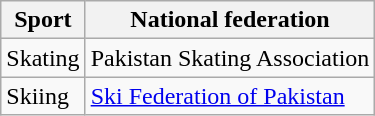<table class="wikitable">
<tr>
<th>Sport</th>
<th>National federation</th>
</tr>
<tr>
<td>Skating</td>
<td>Pakistan Skating Association</td>
</tr>
<tr>
<td>Skiing</td>
<td><a href='#'>Ski Federation of Pakistan</a></td>
</tr>
</table>
